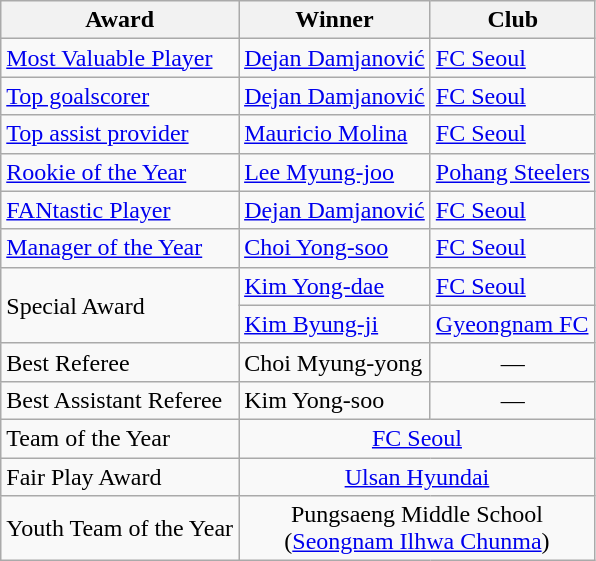<table class="wikitable">
<tr>
<th>Award</th>
<th>Winner</th>
<th>Club</th>
</tr>
<tr>
<td><a href='#'>Most Valuable Player</a></td>
<td> <a href='#'>Dejan Damjanović</a></td>
<td><a href='#'>FC Seoul</a></td>
</tr>
<tr>
<td><a href='#'>Top goalscorer</a></td>
<td> <a href='#'>Dejan Damjanović</a></td>
<td><a href='#'>FC Seoul</a></td>
</tr>
<tr>
<td><a href='#'>Top assist provider</a></td>
<td> <a href='#'>Mauricio Molina</a></td>
<td><a href='#'>FC Seoul</a></td>
</tr>
<tr>
<td><a href='#'>Rookie of the Year</a></td>
<td> <a href='#'>Lee Myung-joo</a></td>
<td><a href='#'>Pohang Steelers</a></td>
</tr>
<tr>
<td><a href='#'>FANtastic Player</a></td>
<td> <a href='#'>Dejan Damjanović</a></td>
<td><a href='#'>FC Seoul</a></td>
</tr>
<tr>
<td><a href='#'>Manager of the Year</a></td>
<td> <a href='#'>Choi Yong-soo</a></td>
<td><a href='#'>FC Seoul</a></td>
</tr>
<tr>
<td rowspan="2">Special Award</td>
<td> <a href='#'>Kim Yong-dae</a></td>
<td><a href='#'>FC Seoul</a></td>
</tr>
<tr>
<td> <a href='#'>Kim Byung-ji</a></td>
<td><a href='#'>Gyeongnam FC</a></td>
</tr>
<tr>
<td>Best Referee</td>
<td> Choi Myung-yong</td>
<td align="center">—</td>
</tr>
<tr>
<td>Best Assistant Referee</td>
<td> Kim Yong-soo</td>
<td align="center">—</td>
</tr>
<tr>
<td>Team of the Year</td>
<td colspan="2" align="center"><a href='#'>FC Seoul</a></td>
</tr>
<tr>
<td>Fair Play Award</td>
<td colspan="2" align="center"><a href='#'>Ulsan Hyundai</a></td>
</tr>
<tr>
<td>Youth Team of the Year</td>
<td colspan="2" align="center">Pungsaeng Middle School<br>(<a href='#'>Seongnam Ilhwa Chunma</a>)</td>
</tr>
</table>
